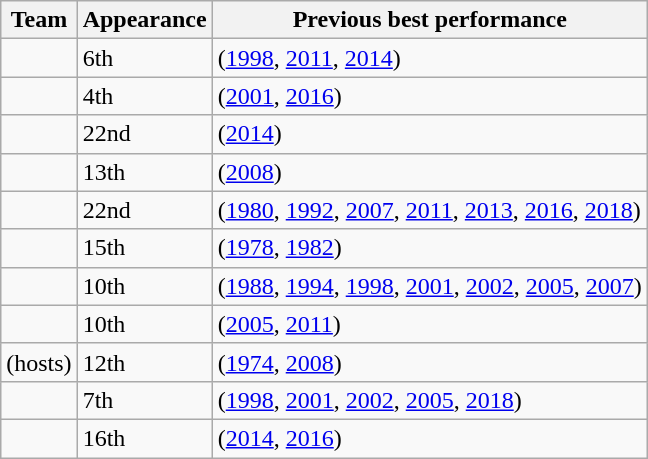<table class="wikitable sortable" style="text-align: left;">
<tr>
<th>Team</th>
<th data-sort-type="number">Appearance</th>
<th>Previous best performance</th>
</tr>
<tr>
<td></td>
<td>6th</td>
<td> (<a href='#'>1998</a>, <a href='#'>2011</a>, <a href='#'>2014</a>)</td>
</tr>
<tr>
<td></td>
<td>4th</td>
<td> (<a href='#'>2001</a>, <a href='#'>2016</a>)</td>
</tr>
<tr>
<td></td>
<td>22nd</td>
<td> (<a href='#'>2014</a>)</td>
</tr>
<tr>
<td></td>
<td>13th</td>
<td> (<a href='#'>2008</a>)</td>
</tr>
<tr>
<td></td>
<td>22nd</td>
<td> (<a href='#'>1980</a>, <a href='#'>1992</a>, <a href='#'>2007</a>, <a href='#'>2011</a>, <a href='#'>2013</a>, <a href='#'>2016</a>, <a href='#'>2018</a>)</td>
</tr>
<tr>
<td></td>
<td>15th</td>
<td> (<a href='#'>1978</a>, <a href='#'>1982</a>)</td>
</tr>
<tr>
<td></td>
<td>10th</td>
<td> (<a href='#'>1988</a>, <a href='#'>1994</a>, <a href='#'>1998</a>, <a href='#'>2001</a>, <a href='#'>2002</a>, <a href='#'>2005</a>, <a href='#'>2007</a>)</td>
</tr>
<tr>
<td></td>
<td>10th</td>
<td> (<a href='#'>2005</a>, <a href='#'>2011</a>)</td>
</tr>
<tr>
<td> (hosts)</td>
<td>12th</td>
<td> (<a href='#'>1974</a>, <a href='#'>2008</a>)</td>
</tr>
<tr>
<td></td>
<td>7th</td>
<td> (<a href='#'>1998</a>, <a href='#'>2001</a>, <a href='#'>2002</a>, <a href='#'>2005</a>, <a href='#'>2018</a>)</td>
</tr>
<tr>
<td></td>
<td>16th</td>
<td> (<a href='#'>2014</a>, <a href='#'>2016</a>)</td>
</tr>
</table>
